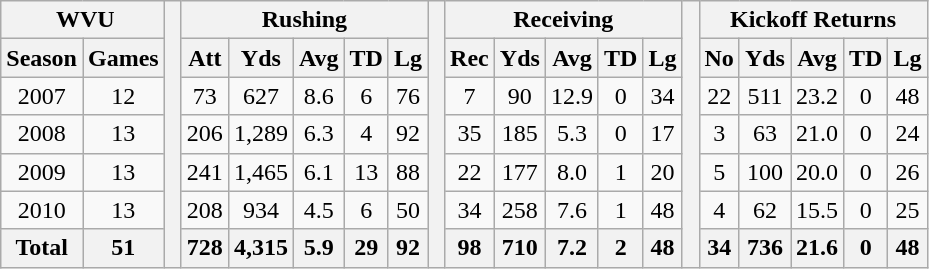<table class="wikitable" style="text-align:center">
<tr>
<th colspan=2> WVU</th>
<th rowspan=7> </th>
<th colspan=5>Rushing</th>
<th rowspan=7> </th>
<th colspan=5>Receiving</th>
<th rowspan=7> </th>
<th colspan=5>Kickoff Returns</th>
</tr>
<tr>
<th>Season</th>
<th>Games</th>
<th>Att</th>
<th>Yds</th>
<th>Avg</th>
<th>TD</th>
<th>Lg</th>
<th>Rec</th>
<th>Yds</th>
<th>Avg</th>
<th>TD</th>
<th>Lg</th>
<th>No</th>
<th>Yds</th>
<th>Avg</th>
<th>TD</th>
<th>Lg</th>
</tr>
<tr>
<td>2007</td>
<td>12</td>
<td>73</td>
<td>627</td>
<td>8.6</td>
<td>6</td>
<td>76</td>
<td>7</td>
<td>90</td>
<td>12.9</td>
<td>0</td>
<td>34</td>
<td>22</td>
<td>511</td>
<td>23.2</td>
<td>0</td>
<td>48</td>
</tr>
<tr>
<td>2008</td>
<td>13</td>
<td>206</td>
<td>1,289</td>
<td>6.3</td>
<td>4</td>
<td>92</td>
<td>35</td>
<td>185</td>
<td>5.3</td>
<td>0</td>
<td>17</td>
<td>3</td>
<td>63</td>
<td>21.0</td>
<td>0</td>
<td>24</td>
</tr>
<tr>
<td>2009</td>
<td>13</td>
<td>241</td>
<td>1,465</td>
<td>6.1</td>
<td>13</td>
<td>88</td>
<td>22</td>
<td>177</td>
<td>8.0</td>
<td>1</td>
<td>20</td>
<td>5</td>
<td>100</td>
<td>20.0</td>
<td>0</td>
<td>26</td>
</tr>
<tr>
<td>2010</td>
<td>13</td>
<td>208</td>
<td>934</td>
<td>4.5</td>
<td>6</td>
<td>50</td>
<td>34</td>
<td>258</td>
<td>7.6</td>
<td>1</td>
<td>48</td>
<td>4</td>
<td>62</td>
<td>15.5</td>
<td>0</td>
<td>25</td>
</tr>
<tr>
<th>Total</th>
<th>51</th>
<th>728</th>
<th>4,315</th>
<th>5.9</th>
<th>29</th>
<th>92</th>
<th>98</th>
<th>710</th>
<th>7.2</th>
<th>2</th>
<th>48</th>
<th>34</th>
<th>736</th>
<th>21.6</th>
<th>0</th>
<th>48</th>
</tr>
</table>
